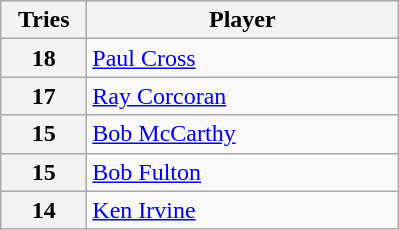<table class="wikitable" style="text-align:left;">
<tr>
<th width=50>Tries</th>
<th width=200>Player</th>
</tr>
<tr>
<th>18</th>
<td> <a href='#'>Paul Cross</a></td>
</tr>
<tr>
<th>17</th>
<td> <a href='#'>Ray Corcoran</a></td>
</tr>
<tr>
<th>15</th>
<td> <a href='#'>Bob McCarthy</a></td>
</tr>
<tr>
<th>15</th>
<td> <a href='#'>Bob Fulton</a></td>
</tr>
<tr>
<th>14</th>
<td> <a href='#'>Ken Irvine</a></td>
</tr>
</table>
